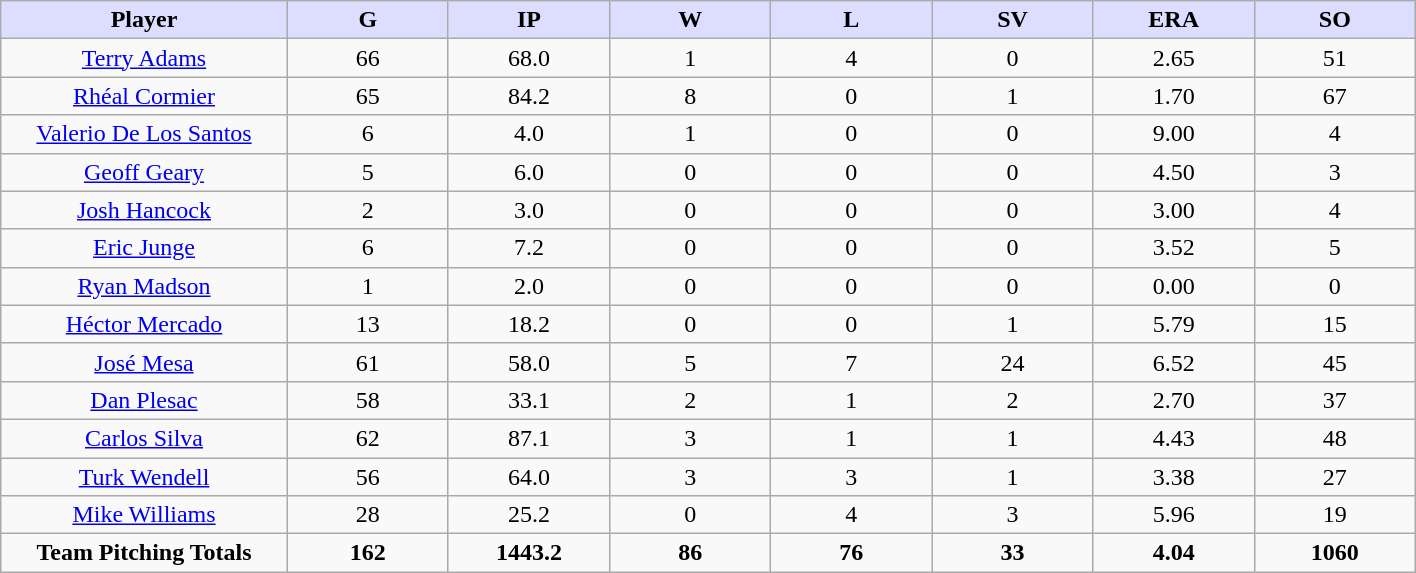<table class="wikitable sortable">
<tr>
<th style="background:#ddf; width:16%;">Player</th>
<th style="background:#ddf; width:9%;">G</th>
<th style="background:#ddf; width:9%;">IP</th>
<th style="background:#ddf; width:9%;">W</th>
<th style="background:#ddf; width:9%;">L</th>
<th style="background:#ddf; width:9%;">SV</th>
<th style="background:#ddf; width:9%;">ERA</th>
<th style="background:#ddf; width:9%;">SO</th>
</tr>
<tr align=center>
<td><a href='#'>Terry Adams</a></td>
<td>66</td>
<td>68.0</td>
<td>1</td>
<td>4</td>
<td>0</td>
<td>2.65</td>
<td>51</td>
</tr>
<tr align=center>
<td><a href='#'>Rhéal Cormier</a></td>
<td>65</td>
<td>84.2</td>
<td>8</td>
<td>0</td>
<td>1</td>
<td>1.70</td>
<td>67</td>
</tr>
<tr align=center>
<td><a href='#'>Valerio De Los Santos</a></td>
<td>6</td>
<td>4.0</td>
<td>1</td>
<td>0</td>
<td>0</td>
<td>9.00</td>
<td>4</td>
</tr>
<tr align=center>
<td><a href='#'>Geoff Geary</a></td>
<td>5</td>
<td>6.0</td>
<td>0</td>
<td>0</td>
<td>0</td>
<td>4.50</td>
<td>3</td>
</tr>
<tr align=center>
<td><a href='#'>Josh Hancock</a></td>
<td>2</td>
<td>3.0</td>
<td>0</td>
<td>0</td>
<td>0</td>
<td>3.00</td>
<td>4</td>
</tr>
<tr align=center>
<td><a href='#'>Eric Junge</a></td>
<td>6</td>
<td>7.2</td>
<td>0</td>
<td>0</td>
<td>0</td>
<td>3.52</td>
<td>5</td>
</tr>
<tr align=center>
<td><a href='#'>Ryan Madson</a></td>
<td>1</td>
<td>2.0</td>
<td>0</td>
<td>0</td>
<td>0</td>
<td>0.00</td>
<td>0</td>
</tr>
<tr align=center>
<td><a href='#'>Héctor Mercado</a></td>
<td>13</td>
<td>18.2</td>
<td>0</td>
<td>0</td>
<td>1</td>
<td>5.79</td>
<td>15</td>
</tr>
<tr align=center>
<td><a href='#'>José Mesa</a></td>
<td>61</td>
<td>58.0</td>
<td>5</td>
<td>7</td>
<td>24</td>
<td>6.52</td>
<td>45</td>
</tr>
<tr align=center>
<td><a href='#'>Dan Plesac</a></td>
<td>58</td>
<td>33.1</td>
<td>2</td>
<td>1</td>
<td>2</td>
<td>2.70</td>
<td>37</td>
</tr>
<tr align=center>
<td><a href='#'>Carlos Silva</a></td>
<td>62</td>
<td>87.1</td>
<td>3</td>
<td>1</td>
<td>1</td>
<td>4.43</td>
<td>48</td>
</tr>
<tr align=center>
<td><a href='#'>Turk Wendell</a></td>
<td>56</td>
<td>64.0</td>
<td>3</td>
<td>3</td>
<td>1</td>
<td>3.38</td>
<td>27</td>
</tr>
<tr align=center>
<td><a href='#'>Mike Williams</a></td>
<td>28</td>
<td>25.2</td>
<td>0</td>
<td>4</td>
<td>3</td>
<td>5.96</td>
<td>19</td>
</tr>
<tr align=center>
<td><strong>Team Pitching Totals</strong></td>
<td><strong>162</strong></td>
<td><strong>1443.2</strong></td>
<td><strong>86</strong></td>
<td><strong>76</strong></td>
<td><strong>33</strong></td>
<td><strong>4.04</strong></td>
<td><strong>1060</strong></td>
</tr>
</table>
